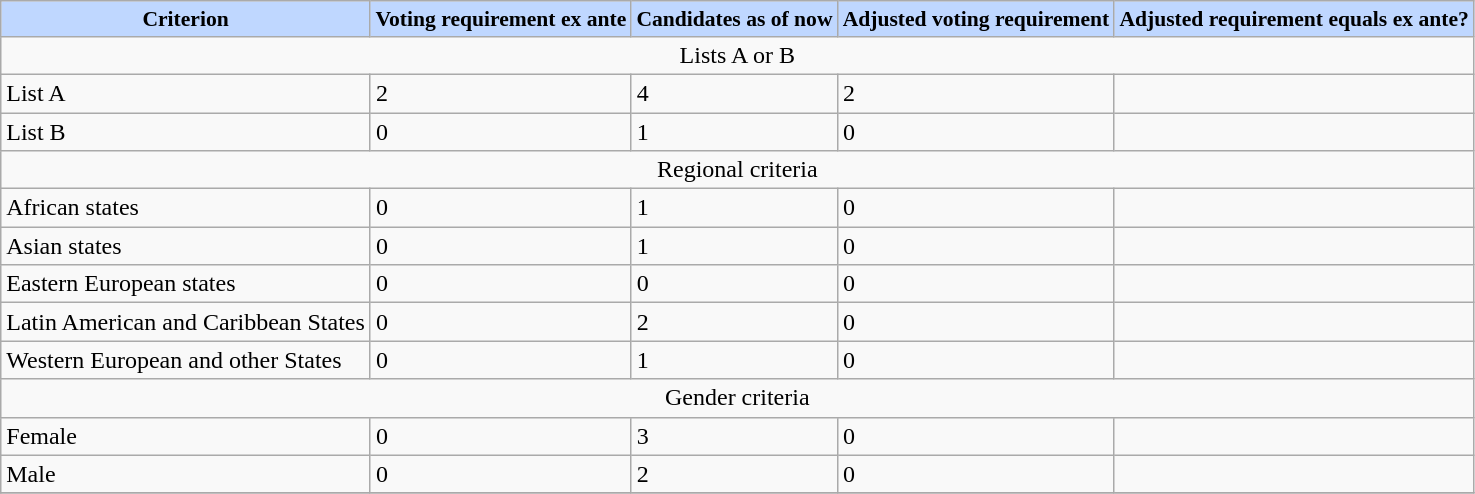<table class="wikitable">
<tr bgcolor=#BFD7FF align="center" style="font-size:90%;">
<td><strong>Criterion</strong></td>
<td><strong>Voting requirement ex ante</strong></td>
<td><strong>Candidates as of now</strong></td>
<td><strong>Adjusted voting requirement</strong></td>
<td><strong>Adjusted requirement equals ex ante?</strong></td>
</tr>
<tr>
<td colspan=5 align="center">Lists A or B</td>
</tr>
<tr>
<td>List A</td>
<td>2</td>
<td>4</td>
<td>2</td>
<td></td>
</tr>
<tr>
<td>List B</td>
<td>0</td>
<td>1</td>
<td>0</td>
<td></td>
</tr>
<tr>
<td colspan=5 align="center">Regional criteria</td>
</tr>
<tr>
<td>African states</td>
<td>0</td>
<td>1</td>
<td>0</td>
<td></td>
</tr>
<tr>
<td>Asian states</td>
<td>0</td>
<td>1</td>
<td>0</td>
<td></td>
</tr>
<tr>
<td>Eastern European states</td>
<td>0</td>
<td>0</td>
<td>0</td>
<td></td>
</tr>
<tr>
<td>Latin American and Caribbean States</td>
<td>0</td>
<td>2</td>
<td>0</td>
<td></td>
</tr>
<tr>
<td>Western European and other States</td>
<td>0</td>
<td>1</td>
<td>0</td>
<td></td>
</tr>
<tr>
<td colspan=5 align="center">Gender criteria</td>
</tr>
<tr>
<td>Female</td>
<td>0</td>
<td>3</td>
<td>0</td>
<td></td>
</tr>
<tr>
<td>Male</td>
<td>0</td>
<td>2</td>
<td>0</td>
<td></td>
</tr>
<tr>
</tr>
</table>
